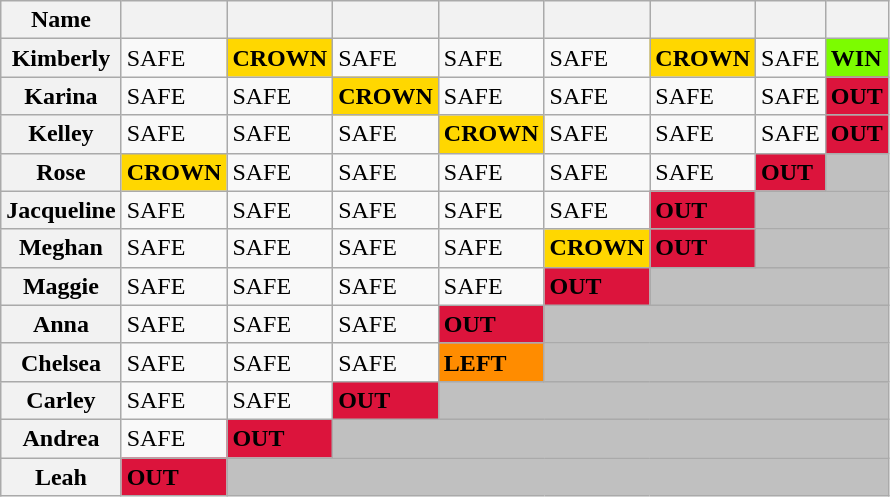<table class="wikitable sortable plainrowheaders">
<tr>
<th scope="col">Name</th>
<th scope="col"></th>
<th scope="col"></th>
<th scope="col"></th>
<th scope="col"></th>
<th scope="col"></th>
<th scope="col"></th>
<th scope="col"></th>
<th scope="col"></th>
</tr>
<tr>
<th scope="row"><strong>Kimberly</strong></th>
<td>SAFE</td>
<td style="background:gold;"><strong>CROWN</strong></td>
<td>SAFE</td>
<td>SAFE</td>
<td>SAFE</td>
<td style="background:gold;"><strong>CROWN</strong></td>
<td>SAFE</td>
<td style="background:lawngreen;"><strong>WIN</strong></td>
</tr>
<tr>
<th scope="row"><strong>Karina</strong></th>
<td>SAFE</td>
<td>SAFE</td>
<td style="background:gold;"><strong>CROWN</strong></td>
<td>SAFE</td>
<td>SAFE</td>
<td>SAFE</td>
<td>SAFE</td>
<td style="background:crimson;"><strong>OUT</strong></td>
</tr>
<tr>
<th scope="row"><strong>Kelley</strong></th>
<td>SAFE</td>
<td>SAFE</td>
<td>SAFE</td>
<td style="background:gold;"><strong>CROWN</strong></td>
<td>SAFE</td>
<td>SAFE</td>
<td>SAFE</td>
<td style="background:crimson;"><strong>OUT</strong></td>
</tr>
<tr>
<th scope="row"><strong>Rose</strong></th>
<th style="background:gold;"><strong>CROWN</strong></th>
<td>SAFE</td>
<td>SAFE</td>
<td>SAFE</td>
<td>SAFE</td>
<td>SAFE</td>
<td style="background:crimson;"><strong>OUT</strong></td>
<td style="background:silver;"></td>
</tr>
<tr>
<th scope="row"><strong>Jacqueline</strong></th>
<td>SAFE</td>
<td>SAFE</td>
<td>SAFE</td>
<td>SAFE</td>
<td>SAFE</td>
<td style="background:crimson;"><strong>OUT</strong></td>
<td style="background:silver;" colspan="2"></td>
</tr>
<tr>
<th scope="row"><strong>Meghan</strong></th>
<td>SAFE</td>
<td>SAFE</td>
<td>SAFE</td>
<td>SAFE</td>
<td style="background:gold;"><strong>CROWN</strong></td>
<td style="background:crimson;"><strong>OUT</strong></td>
<td style="background:silver;" colspan="2"></td>
</tr>
<tr>
<th scope="row"><strong>Maggie</strong></th>
<td>SAFE</td>
<td>SAFE</td>
<td>SAFE</td>
<td>SAFE</td>
<td style="background:crimson;"><strong>OUT</strong></td>
<td style="background:silver;" colspan="3"></td>
</tr>
<tr>
<th scope="row"><strong>Anna</strong></th>
<td>SAFE</td>
<td>SAFE</td>
<td>SAFE</td>
<td style="background:crimson;"><strong>OUT</strong></td>
<td style="background:silver;" colspan="4"></td>
</tr>
<tr>
<th scope="row"><strong>Chelsea</strong></th>
<td>SAFE</td>
<td>SAFE</td>
<td>SAFE</td>
<td style="background:darkorange;"><strong>LEFT</strong></td>
<td style="background:silver;" colspan="4"></td>
</tr>
<tr>
<th scope="row"><strong>Carley</strong></th>
<td>SAFE</td>
<td>SAFE</td>
<td style="background:crimson;"><strong>OUT</strong></td>
<td style="background:silver;" colspan="5"></td>
</tr>
<tr>
<th scope="row"><strong>Andrea</strong></th>
<td>SAFE</td>
<td style="background:crimson;"><strong>OUT</strong></td>
<td style="background:silver;" colspan="6"></td>
</tr>
<tr>
<th scope="row"><strong>Leah</strong></th>
<td style="background:crimson;"><strong>OUT</strong></td>
<td style="background:silver;" colspan="7"></td>
</tr>
</table>
